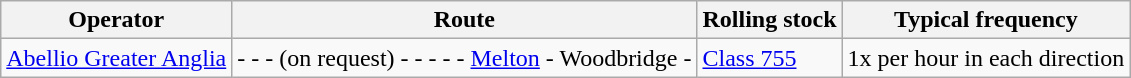<table class="wikitable vatop">
<tr>
<th>Operator</th>
<th>Route</th>
<th>Rolling stock</th>
<th>Typical frequency</th>
</tr>
<tr>
<td><a href='#'>Abellio Greater Anglia</a></td>
<td> -  -  -  (on request) -  -  -  -  - <a href='#'>Melton</a> - Woodbridge - </td>
<td><a href='#'>Class 755</a></td>
<td>1x per hour in each direction</td>
</tr>
</table>
